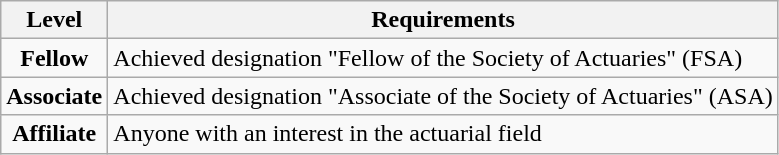<table class=wikitable>
<tr>
<th>Level</th>
<th>Requirements</th>
</tr>
<tr>
<td align=center><strong>Fellow</strong></td>
<td>Achieved designation "Fellow of the Society of Actuaries" (FSA)</td>
</tr>
<tr>
<td align=center><strong>Associate</strong></td>
<td>Achieved designation "Associate of the Society of Actuaries" (ASA)</td>
</tr>
<tr>
<td align="center"><strong>Affiliate</strong></td>
<td>Anyone with an interest in the actuarial field</td>
</tr>
</table>
